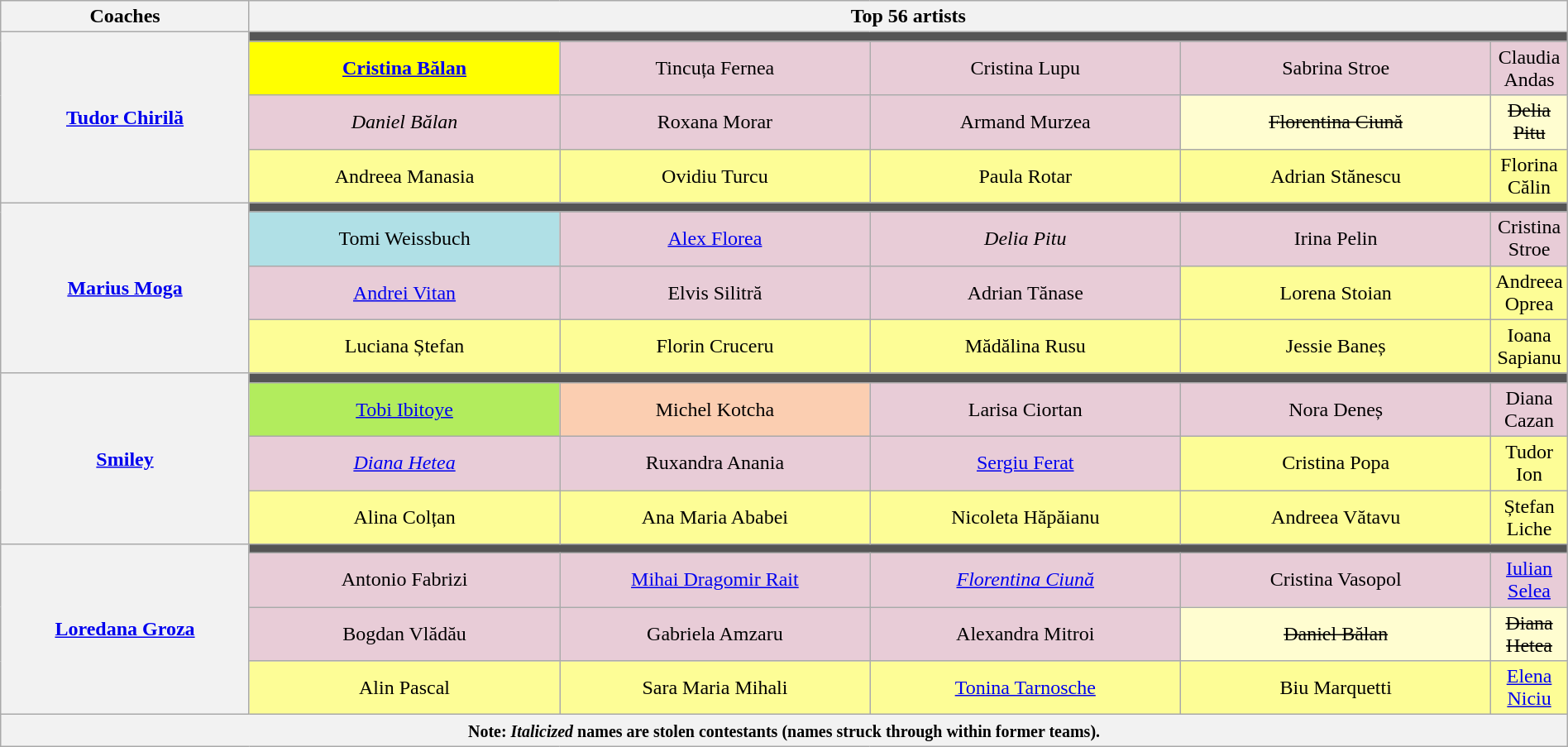<table class="wikitable" style="text-align:center; width:100%;">
<tr>
<th scope="col" style="width:16%;">Coaches</th>
<th scope="col" style="width:84%;" colspan="10">Top 56 artists</th>
</tr>
<tr>
<th rowspan="4"><a href='#'>Tudor Chirilă</a></th>
<td colspan="6" style="background:#555;"></td>
</tr>
<tr>
<td width="20%" style="background:;" width="14%" bgcolor="yellow"><strong><a href='#'>Cristina Bălan</a></strong></td>
<td width="20%" style="background:;" width="14%" bgcolor="#e8ccd7">Tincuța Fernea</td>
<td width="20%" style="background:;" width="14%" bgcolor="#e8ccd7">Cristina Lupu</td>
<td width="20%" style="background:;" width="14%" bgcolor="#e8ccd7">Sabrina Stroe</td>
<td width="20%" style="background:;" width="14%" bgcolor="#e8ccd7">Claudia Andas</td>
</tr>
<tr>
<td bgcolor="#e8ccd7"><em>Daniel Bălan</em></td>
<td bgcolor="#e8ccd7">Roxana Morar</td>
<td bgcolor="#e8ccd7">Armand Murzea</td>
<td bgcolor="#fffdd0"><s>Florentina Ciună</s></td>
<td bgcolor="#fffdd0"><s>Delia Pitu</s></td>
</tr>
<tr>
<td bgcolor="#fdfd96">Andreea Manasia</td>
<td bgcolor="#fdfd96">Ovidiu Turcu</td>
<td bgcolor="#fdfd96">Paula Rotar</td>
<td bgcolor="#fdfd96">Adrian Stănescu</td>
<td bgcolor="#fdfd96">Florina Călin</td>
</tr>
<tr>
<th rowspan="4"><a href='#'>Marius Moga</a></th>
<td colspan="5" style="background:#555"></td>
</tr>
<tr>
<td bgcolor="#b0e0e6">Tomi Weissbuch</td>
<td bgcolor="#e8ccd7"><a href='#'>Alex Florea</a></td>
<td bgcolor="#e8ccd7"><em>Delia Pitu</em></td>
<td bgcolor="#e8ccd7">Irina Pelin</td>
<td bgcolor="#e8ccd7">Cristina Stroe</td>
</tr>
<tr>
<td bgcolor="#e8ccd7"><a href='#'>Andrei Vitan</a></td>
<td bgcolor="#e8ccd7">Elvis Silitră</td>
<td bgcolor="#e8ccd7">Adrian Tănase</td>
<td bgcolor="#fdfd96">Lorena Stoian</td>
<td bgcolor="#fdfd96">Andreea Oprea</td>
</tr>
<tr>
<td bgcolor="#fdfd96">Luciana Ștefan</td>
<td bgcolor="#fdfd96">Florin Cruceru</td>
<td bgcolor="#fdfd96">Mădălina Rusu</td>
<td bgcolor="#fdfd96">Jessie Baneș</td>
<td bgcolor="#fdfd96">Ioana Sapianu</td>
</tr>
<tr>
<th rowspan="4"><a href='#'>Smiley</a></th>
<td colspan="5" style="background:#555"></td>
</tr>
<tr>
<td bgcolor="#b2ec5d"><a href='#'>Tobi Ibitoye</a></td>
<td bgcolor="#fbceb1">Michel Kotcha</td>
<td bgcolor="#e8ccd7">Larisa Ciortan</td>
<td bgcolor="#e8ccd7">Nora Deneș</td>
<td bgcolor="#e8ccd7">Diana Cazan</td>
</tr>
<tr>
<td bgcolor="#e8ccd7"><em><a href='#'>Diana Hetea</a></em></td>
<td bgcolor="#e8ccd7">Ruxandra Anania</td>
<td bgcolor="#e8ccd7"><a href='#'>Sergiu Ferat</a></td>
<td bgcolor="#fdfd96">Cristina Popa</td>
<td bgcolor="#fdfd96">Tudor Ion</td>
</tr>
<tr>
<td bgcolor="#fdfd96">Alina Colțan</td>
<td bgcolor="#fdfd96">Ana Maria Ababei</td>
<td bgcolor="#fdfd96">Nicoleta Hăpăianu</td>
<td bgcolor="#fdfd96">Andreea Vătavu</td>
<td bgcolor="#fdfd96">Ștefan Liche</td>
</tr>
<tr>
<th rowspan="4"><a href='#'>Loredana Groza</a></th>
<td colspan="5" style="background:#555"></td>
</tr>
<tr>
<td bgcolor="#e8ccd7">Antonio Fabrizi</td>
<td bgcolor="#e8ccd7"><a href='#'>Mihai Dragomir Rait</a></td>
<td bgcolor="#e8ccd7"><em><a href='#'>Florentina Ciună</a></em></td>
<td bgcolor="#e8ccd7">Cristina Vasopol</td>
<td bgcolor="#e8ccd7"><a href='#'>Iulian Selea</a></td>
</tr>
<tr>
<td bgcolor="#e8ccd7">Bogdan Vlădău</td>
<td bgcolor="#e8ccd7">Gabriela Amzaru</td>
<td bgcolor="#e8ccd7">Alexandra Mitroi</td>
<td bgcolor="#fffdd0"><s>Daniel Bălan</s></td>
<td bgcolor="#fffdd0"><s>Diana Hetea</s></td>
</tr>
<tr>
<td bgcolor="#fdfd96">Alin Pascal</td>
<td bgcolor="#fdfd96">Sara Maria Mihali</td>
<td bgcolor="#fdfd96"><a href='#'>Tonina Tarnosche</a></td>
<td bgcolor="#fdfd96">Biu Marquetti</td>
<td bgcolor="#fdfd96"><a href='#'>Elena Niciu</a></td>
</tr>
<tr>
<th colspan="6"><small>Note: <em>Italicized</em> names are stolen contestants (names struck through within former teams).</small></th>
</tr>
</table>
